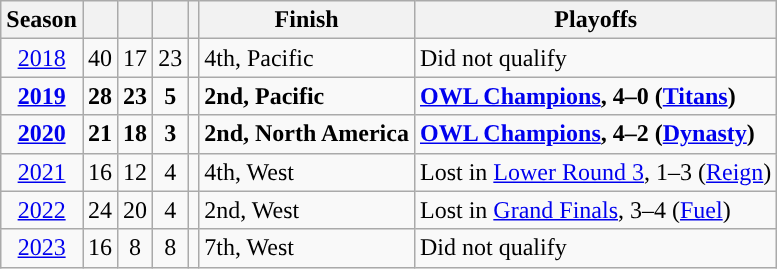<table class="wikitable" style="text-align:center;">
<tr>
<th style="background:#">Season</th>
<th style="background:#"></th>
<th style="background:#"></th>
<th style="background:#"></th>
<th style="background:#"></th>
<th style="background:#">Finish</th>
<th style="background:#">Playoffs</th>
</tr>
<tr>
<td><a href='#'>2018</a></td>
<td>40</td>
<td>17</td>
<td>23</td>
<td></td>
<td style="text-align:left">4th, Pacific</td>
<td style="text-align:left">Did not qualify</td>
</tr>
<tr>
<td><strong><a href='#'>2019</a></strong></td>
<td><strong>28</strong></td>
<td><strong>23</strong></td>
<td><strong>5</strong></td>
<td><strong></strong></td>
<td style="text-align:left"><strong>2nd, Pacific</strong></td>
<td style="text-align:left"><strong><a href='#'>OWL Champions</a>, 4–0 (<a href='#'>Titans</a>)</strong></td>
</tr>
<tr>
<td><strong><a href='#'>2020</a></strong></td>
<td><strong>21</strong></td>
<td><strong>18</strong></td>
<td><strong>3</strong></td>
<td><strong></strong></td>
<td style="text-align:left"><strong>2nd, North America</strong></td>
<td style="text-align:left"><strong><a href='#'>OWL Champions</a>, 4–2 (<a href='#'>Dynasty</a>)</strong></td>
</tr>
<tr>
<td><a href='#'>2021</a></td>
<td>16</td>
<td>12</td>
<td>4</td>
<td></td>
<td style="text-align:left">4th, West</td>
<td style="text-align:left">Lost in <a href='#'>Lower Round 3</a>, 1–3 (<a href='#'>Reign</a>)</td>
</tr>
<tr>
<td><a href='#'>2022</a></td>
<td>24</td>
<td>20</td>
<td>4</td>
<td></td>
<td style="text-align:left">2nd, West</td>
<td style="text-align:left">Lost in <a href='#'>Grand Finals</a>, 3–4 (<a href='#'>Fuel</a>)</td>
</tr>
<tr>
<td><a href='#'>2023</a></td>
<td>16</td>
<td>8</td>
<td>8</td>
<td></td>
<td style="text-align:left">7th, West</td>
<td style="text-align:left">Did not qualify</td>
</tr>
</table>
